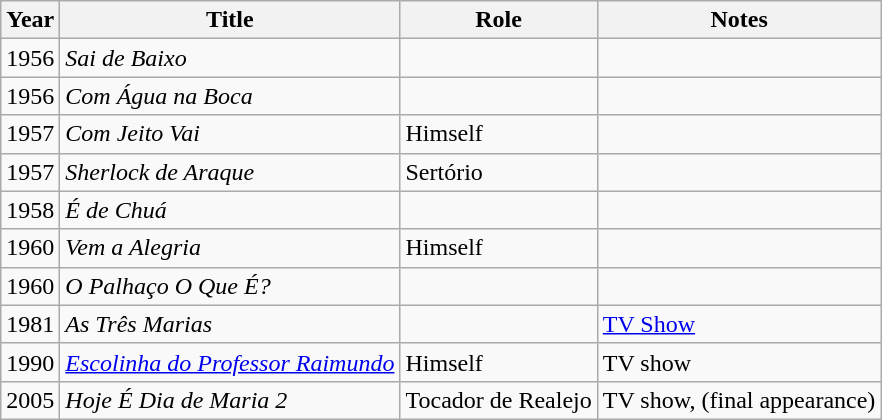<table class="wikitable">
<tr>
<th>Year</th>
<th>Title</th>
<th>Role</th>
<th>Notes</th>
</tr>
<tr>
<td>1956</td>
<td><em>Sai de Baixo</em></td>
<td></td>
<td></td>
</tr>
<tr>
<td>1956</td>
<td><em>Com Água na Boca</em></td>
<td></td>
<td></td>
</tr>
<tr>
<td>1957</td>
<td><em>Com Jeito Vai</em></td>
<td>Himself</td>
<td></td>
</tr>
<tr>
<td>1957</td>
<td><em>Sherlock de Araque</em></td>
<td>Sertório</td>
<td></td>
</tr>
<tr>
<td>1958</td>
<td><em>É de Chuá</em></td>
<td></td>
<td></td>
</tr>
<tr>
<td>1960</td>
<td><em>Vem a Alegria</em></td>
<td>Himself</td>
<td></td>
</tr>
<tr>
<td>1960</td>
<td><em>O Palhaço O Que É?</em></td>
<td></td>
<td></td>
</tr>
<tr>
<td>1981</td>
<td><em>As Três Marias</em></td>
<td></td>
<td><a href='#'>TV Show</a></td>
</tr>
<tr>
<td>1990</td>
<td><em><a href='#'>Escolinha do Professor Raimundo</a></em></td>
<td>Himself</td>
<td>TV show</td>
</tr>
<tr>
<td>2005</td>
<td><em>Hoje É Dia de Maria 2</em></td>
<td>Tocador de Realejo</td>
<td>TV show, (final appearance)</td>
</tr>
</table>
